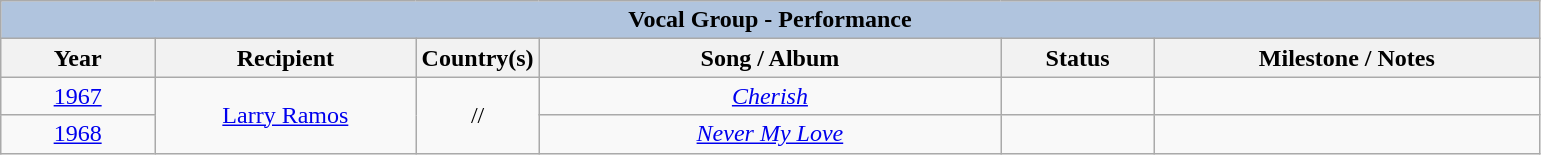<table class="wikitable" style="text-align: center">
<tr>
<th colspan="6" style="background:#B0C4DE;">Vocal Group - Performance</th>
</tr>
<tr>
<th width="10%">Year</th>
<th width="17%">Recipient</th>
<th width="8%">Country(s)</th>
<th width="30%">Song / Album</th>
<th width="10%">Status</th>
<th width="25%">Milestone / Notes</th>
</tr>
<tr>
<td><a href='#'>1967</a><br></td>
<td rowspan="2"><a href='#'>Larry Ramos</a></td>
<td rowspan="2">//</td>
<td><em><a href='#'>Cherish</a></em></td>
<td></td>
<td></td>
</tr>
<tr>
<td><a href='#'>1968</a><br></td>
<td><em><a href='#'>Never My Love</a></em></td>
<td></td>
<td></td>
</tr>
</table>
